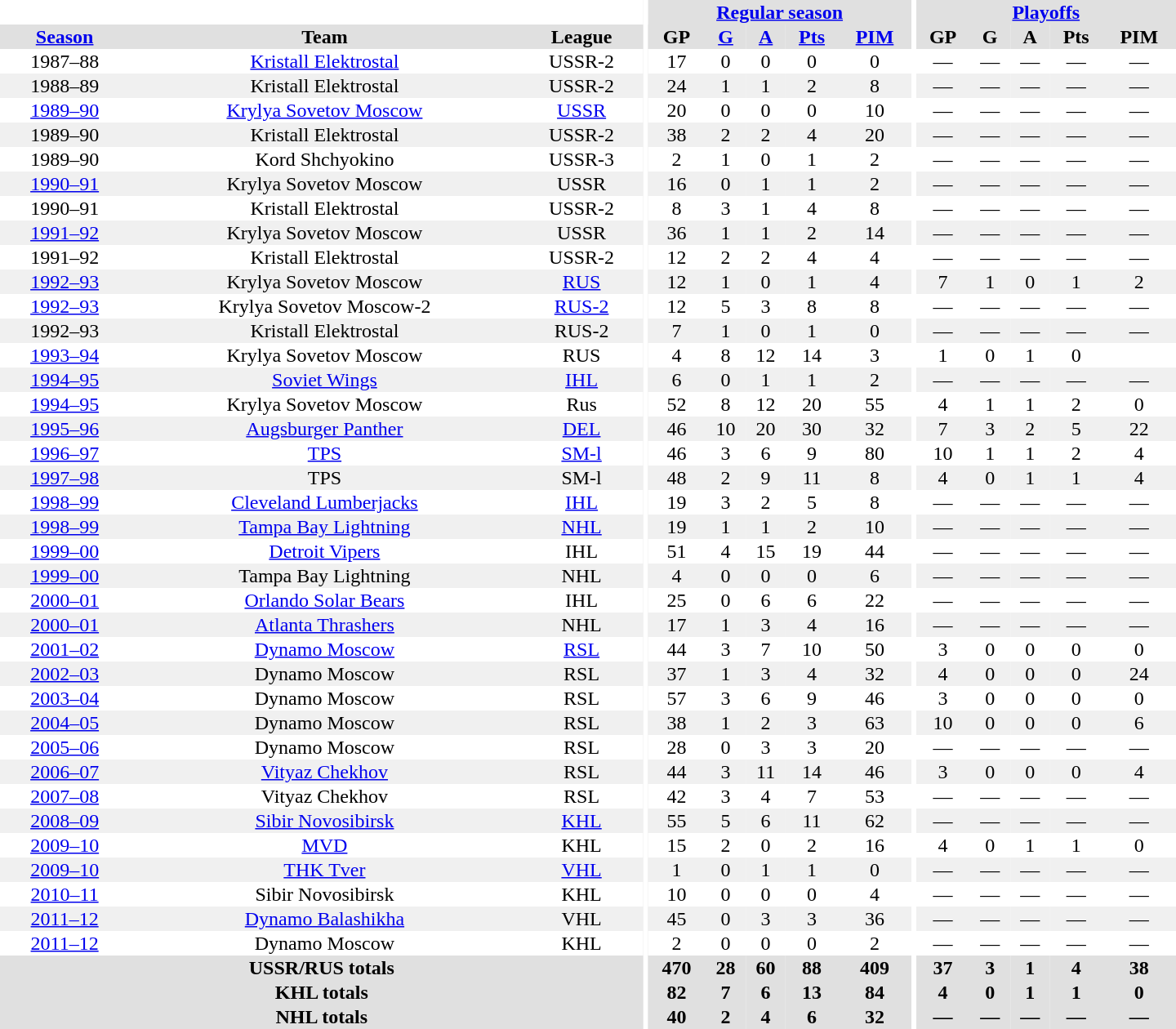<table border="0" cellpadding="1" cellspacing="0" style="text-align:center; width:60em">
<tr bgcolor="#e0e0e0">
<th colspan="3" bgcolor="#ffffff"></th>
<th rowspan="100" bgcolor="#ffffff"></th>
<th colspan="5"><a href='#'>Regular season</a></th>
<th rowspan="100" bgcolor="#ffffff"></th>
<th colspan="5"><a href='#'>Playoffs</a></th>
</tr>
<tr bgcolor="#e0e0e0">
<th><a href='#'>Season</a></th>
<th>Team</th>
<th>League</th>
<th>GP</th>
<th><a href='#'>G</a></th>
<th><a href='#'>A</a></th>
<th><a href='#'>Pts</a></th>
<th><a href='#'>PIM</a></th>
<th>GP</th>
<th>G</th>
<th>A</th>
<th>Pts</th>
<th>PIM</th>
</tr>
<tr>
<td>1987–88</td>
<td><a href='#'>Kristall Elektrostal</a></td>
<td>USSR-2</td>
<td>17</td>
<td>0</td>
<td>0</td>
<td>0</td>
<td>0</td>
<td>—</td>
<td>—</td>
<td>—</td>
<td>—</td>
<td>—</td>
</tr>
<tr bgcolor="#f0f0f0">
<td>1988–89</td>
<td>Kristall Elektrostal</td>
<td>USSR-2</td>
<td>24</td>
<td>1</td>
<td>1</td>
<td>2</td>
<td>8</td>
<td>—</td>
<td>—</td>
<td>—</td>
<td>—</td>
<td>—</td>
</tr>
<tr>
<td><a href='#'>1989–90</a></td>
<td><a href='#'>Krylya Sovetov Moscow</a></td>
<td><a href='#'>USSR</a></td>
<td>20</td>
<td>0</td>
<td>0</td>
<td>0</td>
<td>10</td>
<td>—</td>
<td>—</td>
<td>—</td>
<td>—</td>
<td>—</td>
</tr>
<tr bgcolor="#f0f0f0">
<td>1989–90</td>
<td>Kristall Elektrostal</td>
<td>USSR-2</td>
<td>38</td>
<td>2</td>
<td>2</td>
<td>4</td>
<td>20</td>
<td>—</td>
<td>—</td>
<td>—</td>
<td>—</td>
<td>—</td>
</tr>
<tr>
<td>1989–90</td>
<td>Kord Shchyokino</td>
<td>USSR-3</td>
<td>2</td>
<td>1</td>
<td>0</td>
<td>1</td>
<td>2</td>
<td>—</td>
<td>—</td>
<td>—</td>
<td>—</td>
<td>—</td>
</tr>
<tr bgcolor="#f0f0f0">
<td><a href='#'>1990–91</a></td>
<td>Krylya Sovetov Moscow</td>
<td>USSR</td>
<td>16</td>
<td>0</td>
<td>1</td>
<td>1</td>
<td>2</td>
<td>—</td>
<td>—</td>
<td>—</td>
<td>—</td>
<td>—</td>
</tr>
<tr>
<td>1990–91</td>
<td>Kristall Elektrostal</td>
<td>USSR-2</td>
<td>8</td>
<td>3</td>
<td>1</td>
<td>4</td>
<td>8</td>
<td>—</td>
<td>—</td>
<td>—</td>
<td>—</td>
<td>—</td>
</tr>
<tr bgcolor="#f0f0f0">
<td><a href='#'>1991–92</a></td>
<td>Krylya Sovetov Moscow</td>
<td>USSR</td>
<td>36</td>
<td>1</td>
<td>1</td>
<td>2</td>
<td>14</td>
<td>—</td>
<td>—</td>
<td>—</td>
<td>—</td>
<td>—</td>
</tr>
<tr>
<td>1991–92</td>
<td>Kristall Elektrostal</td>
<td>USSR-2</td>
<td>12</td>
<td>2</td>
<td>2</td>
<td>4</td>
<td>4</td>
<td>—</td>
<td>—</td>
<td>—</td>
<td>—</td>
<td>—</td>
</tr>
<tr bgcolor="#f0f0f0">
<td><a href='#'>1992–93</a></td>
<td>Krylya Sovetov Moscow</td>
<td><a href='#'>RUS</a></td>
<td>12</td>
<td>1</td>
<td>0</td>
<td>1</td>
<td>4</td>
<td>7</td>
<td>1</td>
<td>0</td>
<td>1</td>
<td>2</td>
</tr>
<tr>
<td><a href='#'>1992–93</a></td>
<td>Krylya Sovetov Moscow-2</td>
<td><a href='#'>RUS-2</a></td>
<td>12</td>
<td>5</td>
<td>3</td>
<td>8</td>
<td>8</td>
<td>—</td>
<td>—</td>
<td>—</td>
<td>—</td>
<td>—</td>
</tr>
<tr bgcolor="#f0f0f0">
<td>1992–93</td>
<td>Kristall Elektrostal</td>
<td>RUS-2</td>
<td>7</td>
<td>1</td>
<td>0</td>
<td>1</td>
<td>0</td>
<td>—</td>
<td>—</td>
<td>—</td>
<td>—</td>
<td>—</td>
</tr>
<tr>
<td><a href='#'>1993–94</a></td>
<td>Krylya Sovetov Moscow</td>
<td>RUS</td>
<td 43>4</td>
<td>8</td>
<td>12</td>
<td>14</td>
<td>3</td>
<td>1</td>
<td>0</td>
<td>1</td>
<td>0</td>
</tr>
<tr bgcolor="#f0f0f0">
<td><a href='#'>1994–95</a></td>
<td><a href='#'>Soviet Wings</a></td>
<td><a href='#'>IHL</a></td>
<td>6</td>
<td>0</td>
<td>1</td>
<td>1</td>
<td>2</td>
<td>—</td>
<td>—</td>
<td>—</td>
<td>—</td>
<td>—</td>
</tr>
<tr>
<td><a href='#'>1994–95</a></td>
<td>Krylya Sovetov Moscow</td>
<td>Rus</td>
<td>52</td>
<td>8</td>
<td>12</td>
<td>20</td>
<td>55</td>
<td>4</td>
<td>1</td>
<td>1</td>
<td>2</td>
<td>0</td>
</tr>
<tr bgcolor="#f0f0f0">
<td><a href='#'>1995–96</a></td>
<td><a href='#'>Augsburger Panther</a></td>
<td><a href='#'>DEL</a></td>
<td>46</td>
<td>10</td>
<td>20</td>
<td>30</td>
<td>32</td>
<td>7</td>
<td>3</td>
<td>2</td>
<td>5</td>
<td>22</td>
</tr>
<tr>
<td><a href='#'>1996–97</a></td>
<td><a href='#'>TPS</a></td>
<td><a href='#'>SM-l</a></td>
<td>46</td>
<td>3</td>
<td>6</td>
<td>9</td>
<td>80</td>
<td>10</td>
<td>1</td>
<td>1</td>
<td>2</td>
<td>4</td>
</tr>
<tr bgcolor="#f0f0f0">
<td><a href='#'>1997–98</a></td>
<td>TPS</td>
<td>SM-l</td>
<td>48</td>
<td>2</td>
<td>9</td>
<td>11</td>
<td>8</td>
<td>4</td>
<td>0</td>
<td>1</td>
<td>1</td>
<td>4</td>
</tr>
<tr>
<td><a href='#'>1998–99</a></td>
<td><a href='#'>Cleveland Lumberjacks</a></td>
<td><a href='#'>IHL</a></td>
<td>19</td>
<td>3</td>
<td>2</td>
<td>5</td>
<td>8</td>
<td>—</td>
<td>—</td>
<td>—</td>
<td>—</td>
<td>—</td>
</tr>
<tr bgcolor="#f0f0f0">
<td><a href='#'>1998–99</a></td>
<td><a href='#'>Tampa Bay Lightning</a></td>
<td><a href='#'>NHL</a></td>
<td>19</td>
<td>1</td>
<td>1</td>
<td>2</td>
<td>10</td>
<td>—</td>
<td>—</td>
<td>—</td>
<td>—</td>
<td>—</td>
</tr>
<tr>
<td><a href='#'>1999–00</a></td>
<td><a href='#'>Detroit Vipers</a></td>
<td>IHL</td>
<td>51</td>
<td>4</td>
<td>15</td>
<td>19</td>
<td>44</td>
<td>—</td>
<td>—</td>
<td>—</td>
<td>—</td>
<td>—</td>
</tr>
<tr bgcolor="#f0f0f0">
<td><a href='#'>1999–00</a></td>
<td>Tampa Bay Lightning</td>
<td>NHL</td>
<td>4</td>
<td>0</td>
<td>0</td>
<td>0</td>
<td>6</td>
<td>—</td>
<td>—</td>
<td>—</td>
<td>—</td>
<td>—</td>
</tr>
<tr>
<td><a href='#'>2000–01</a></td>
<td><a href='#'>Orlando Solar Bears</a></td>
<td>IHL</td>
<td>25</td>
<td>0</td>
<td>6</td>
<td>6</td>
<td>22</td>
<td>—</td>
<td>—</td>
<td>—</td>
<td>—</td>
<td>—</td>
</tr>
<tr bgcolor="#f0f0f0">
<td><a href='#'>2000–01</a></td>
<td><a href='#'>Atlanta Thrashers</a></td>
<td>NHL</td>
<td>17</td>
<td>1</td>
<td>3</td>
<td>4</td>
<td>16</td>
<td>—</td>
<td>—</td>
<td>—</td>
<td>—</td>
<td>—</td>
</tr>
<tr>
<td><a href='#'>2001–02</a></td>
<td><a href='#'>Dynamo Moscow</a></td>
<td><a href='#'>RSL</a></td>
<td>44</td>
<td>3</td>
<td>7</td>
<td>10</td>
<td>50</td>
<td>3</td>
<td>0</td>
<td>0</td>
<td>0</td>
<td>0</td>
</tr>
<tr bgcolor="#f0f0f0">
<td><a href='#'>2002–03</a></td>
<td>Dynamo Moscow</td>
<td>RSL</td>
<td>37</td>
<td>1</td>
<td>3</td>
<td>4</td>
<td>32</td>
<td>4</td>
<td>0</td>
<td>0</td>
<td>0</td>
<td>24</td>
</tr>
<tr>
<td><a href='#'>2003–04</a></td>
<td>Dynamo Moscow</td>
<td>RSL</td>
<td>57</td>
<td>3</td>
<td>6</td>
<td>9</td>
<td>46</td>
<td>3</td>
<td>0</td>
<td>0</td>
<td>0</td>
<td>0</td>
</tr>
<tr bgcolor="#f0f0f0">
<td><a href='#'>2004–05</a></td>
<td>Dynamo Moscow</td>
<td>RSL</td>
<td>38</td>
<td>1</td>
<td>2</td>
<td>3</td>
<td>63</td>
<td>10</td>
<td>0</td>
<td>0</td>
<td>0</td>
<td>6</td>
</tr>
<tr>
<td><a href='#'>2005–06</a></td>
<td>Dynamo Moscow</td>
<td>RSL</td>
<td>28</td>
<td>0</td>
<td>3</td>
<td>3</td>
<td>20</td>
<td>—</td>
<td>—</td>
<td>—</td>
<td>—</td>
<td>—</td>
</tr>
<tr bgcolor="#f0f0f0">
<td><a href='#'>2006–07</a></td>
<td><a href='#'>Vityaz Chekhov</a></td>
<td>RSL</td>
<td>44</td>
<td>3</td>
<td>11</td>
<td>14</td>
<td>46</td>
<td>3</td>
<td>0</td>
<td>0</td>
<td>0</td>
<td>4</td>
</tr>
<tr>
<td><a href='#'>2007–08</a></td>
<td>Vityaz Chekhov</td>
<td>RSL</td>
<td>42</td>
<td>3</td>
<td>4</td>
<td>7</td>
<td>53</td>
<td>—</td>
<td>—</td>
<td>—</td>
<td>—</td>
<td>—</td>
</tr>
<tr bgcolor="#f0f0f0">
<td><a href='#'>2008–09</a></td>
<td><a href='#'>Sibir Novosibirsk</a></td>
<td><a href='#'>KHL</a></td>
<td>55</td>
<td>5</td>
<td>6</td>
<td>11</td>
<td>62</td>
<td>—</td>
<td>—</td>
<td>—</td>
<td>—</td>
<td>—</td>
</tr>
<tr>
<td><a href='#'>2009–10</a></td>
<td><a href='#'>MVD</a></td>
<td>KHL</td>
<td>15</td>
<td>2</td>
<td>0</td>
<td>2</td>
<td>16</td>
<td>4</td>
<td>0</td>
<td>1</td>
<td>1</td>
<td>0</td>
</tr>
<tr bgcolor="#f0f0f0">
<td><a href='#'>2009–10</a></td>
<td><a href='#'>THK Tver</a></td>
<td><a href='#'>VHL</a></td>
<td>1</td>
<td>0</td>
<td>1</td>
<td>1</td>
<td>0</td>
<td>—</td>
<td>—</td>
<td>—</td>
<td>—</td>
<td>—</td>
</tr>
<tr>
<td><a href='#'>2010–11</a></td>
<td>Sibir Novosibirsk</td>
<td>KHL</td>
<td>10</td>
<td>0</td>
<td>0</td>
<td>0</td>
<td>4</td>
<td>—</td>
<td>—</td>
<td>—</td>
<td>—</td>
<td>—</td>
</tr>
<tr bgcolor="#f0f0f0">
<td><a href='#'>2011–12</a></td>
<td><a href='#'>Dynamo Balashikha</a></td>
<td>VHL</td>
<td>45</td>
<td>0</td>
<td>3</td>
<td>3</td>
<td>36</td>
<td>—</td>
<td>—</td>
<td>—</td>
<td>—</td>
<td>—</td>
</tr>
<tr>
<td><a href='#'>2011–12</a></td>
<td>Dynamo Moscow</td>
<td>KHL</td>
<td>2</td>
<td>0</td>
<td>0</td>
<td>0</td>
<td>2</td>
<td>—</td>
<td>—</td>
<td>—</td>
<td>—</td>
<td>—</td>
</tr>
<tr bgcolor="#e0e0e0">
<th colspan="3">USSR/RUS totals</th>
<th>470</th>
<th>28</th>
<th>60</th>
<th>88</th>
<th>409</th>
<th>37</th>
<th>3</th>
<th>1</th>
<th>4</th>
<th>38</th>
</tr>
<tr bgcolor="#e0e0e0">
<th colspan="3">KHL totals</th>
<th>82</th>
<th>7</th>
<th>6</th>
<th>13</th>
<th>84</th>
<th>4</th>
<th>0</th>
<th>1</th>
<th>1</th>
<th>0</th>
</tr>
<tr bgcolor="#e0e0e0">
<th colspan="3">NHL totals</th>
<th>40</th>
<th>2</th>
<th>4</th>
<th>6</th>
<th>32</th>
<th>—</th>
<th>—</th>
<th>—</th>
<th>—</th>
<th>—</th>
</tr>
</table>
